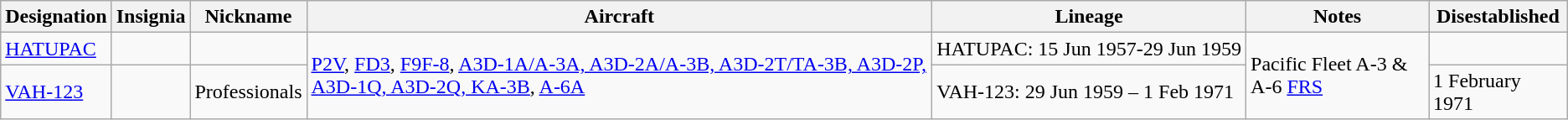<table class="wikitable">
<tr>
<th>Designation</th>
<th>Insignia</th>
<th>Nickname</th>
<th>Aircraft</th>
<th>Lineage</th>
<th>Notes</th>
<th>Disestablished</th>
</tr>
<tr>
<td><a href='#'>HATUPAC</a></td>
<td></td>
<td></td>
<td Rowspan="2"><a href='#'>P2V</a>, <a href='#'>FD3</a>, <a href='#'>F9F-8</a>, <a href='#'>A3D-1A/A-3A, A3D-2A/A-3B, A3D-2T/TA-3B, A3D-2P, A3D-1Q, A3D-2Q, KA-3B</a>, <a href='#'>A-6A</a></td>
<td style="white-space: nowrap;">HATUPAC: 15 Jun 1957-29 Jun 1959</td>
<td Rowspan="2">Pacific Fleet A-3 & A-6 <a href='#'>FRS</a></td>
</tr>
<tr>
<td><a href='#'>VAH-123</a></td>
<td></td>
<td>Professionals</td>
<td>VAH-123: 29 Jun 1959 – 1 Feb 1971</td>
<td>1 February 1971</td>
</tr>
</table>
